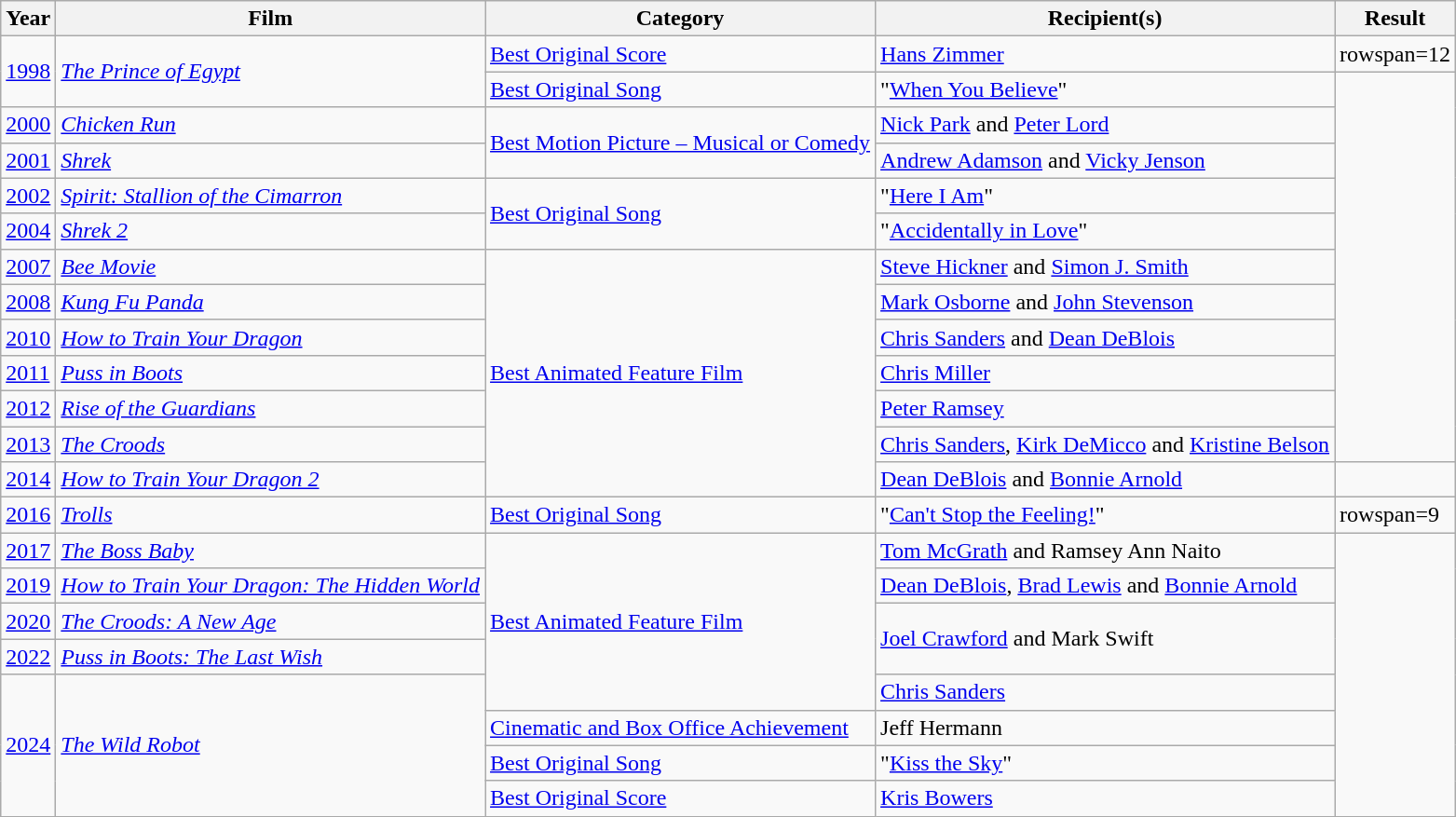<table class="wikitable">
<tr>
<th>Year</th>
<th>Film</th>
<th>Category</th>
<th>Recipient(s)</th>
<th>Result</th>
</tr>
<tr>
<td rowspan=2><a href='#'>1998</a></td>
<td rowspan=2><em><a href='#'>The Prince of Egypt</a></em></td>
<td><a href='#'>Best Original Score</a></td>
<td><a href='#'>Hans Zimmer</a></td>
<td>rowspan=12 </td>
</tr>
<tr>
<td><a href='#'>Best Original Song</a></td>
<td>"<a href='#'>When You Believe</a>"</td>
</tr>
<tr>
<td><a href='#'>2000</a></td>
<td><em><a href='#'>Chicken Run</a></em></td>
<td rowspan=2><a href='#'>Best Motion Picture – Musical or Comedy</a></td>
<td><a href='#'>Nick Park</a> and <a href='#'>Peter Lord</a></td>
</tr>
<tr>
<td><a href='#'>2001</a></td>
<td><em><a href='#'>Shrek</a></em></td>
<td><a href='#'>Andrew Adamson</a> and <a href='#'>Vicky Jenson</a></td>
</tr>
<tr>
<td><a href='#'>2002</a></td>
<td><em><a href='#'>Spirit: Stallion of the Cimarron</a></em></td>
<td rowspan=2><a href='#'>Best Original Song</a></td>
<td>"<a href='#'>Here I Am</a>"</td>
</tr>
<tr>
<td><a href='#'>2004</a></td>
<td><em><a href='#'>Shrek 2</a></em></td>
<td>"<a href='#'>Accidentally in Love</a>"</td>
</tr>
<tr>
<td><a href='#'>2007</a></td>
<td><em><a href='#'>Bee Movie</a></em></td>
<td rowspan=7><a href='#'>Best Animated Feature Film</a></td>
<td><a href='#'>Steve Hickner</a> and <a href='#'>Simon J. Smith</a></td>
</tr>
<tr>
<td><a href='#'>2008</a></td>
<td><em><a href='#'>Kung Fu Panda</a></em></td>
<td><a href='#'>Mark Osborne</a> and <a href='#'>John Stevenson</a></td>
</tr>
<tr>
<td><a href='#'>2010</a></td>
<td><em><a href='#'>How to Train Your Dragon</a></em></td>
<td><a href='#'>Chris Sanders</a> and <a href='#'>Dean DeBlois</a></td>
</tr>
<tr>
<td><a href='#'>2011</a></td>
<td><em><a href='#'>Puss in Boots</a></em></td>
<td><a href='#'>Chris Miller</a></td>
</tr>
<tr>
<td><a href='#'>2012</a></td>
<td><em><a href='#'>Rise of the Guardians</a></em></td>
<td><a href='#'>Peter Ramsey</a></td>
</tr>
<tr>
<td><a href='#'>2013</a></td>
<td><em><a href='#'>The Croods</a></em></td>
<td><a href='#'>Chris Sanders</a>, <a href='#'>Kirk DeMicco</a> and <a href='#'>Kristine Belson</a></td>
</tr>
<tr>
<td><a href='#'>2014</a></td>
<td><em><a href='#'>How to Train Your Dragon 2</a></em></td>
<td><a href='#'>Dean DeBlois</a> and <a href='#'>Bonnie Arnold</a></td>
<td></td>
</tr>
<tr>
<td><a href='#'>2016</a></td>
<td><em><a href='#'>Trolls</a></em></td>
<td><a href='#'>Best Original Song</a></td>
<td>"<a href='#'>Can't Stop the Feeling!</a>"</td>
<td>rowspan=9 </td>
</tr>
<tr>
<td><a href='#'>2017</a></td>
<td><em><a href='#'>The Boss Baby</a></em></td>
<td rowspan=5><a href='#'>Best Animated Feature Film</a></td>
<td><a href='#'>Tom McGrath</a> and Ramsey Ann Naito</td>
</tr>
<tr>
<td><a href='#'>2019</a></td>
<td><em><a href='#'>How to Train Your Dragon: The Hidden World</a></em></td>
<td><a href='#'>Dean DeBlois</a>, <a href='#'>Brad Lewis</a> and <a href='#'>Bonnie Arnold</a></td>
</tr>
<tr>
<td><a href='#'>2020</a></td>
<td><em><a href='#'>The Croods: A New Age</a></em></td>
<td rowspan=2><a href='#'>Joel Crawford</a> and Mark Swift</td>
</tr>
<tr>
<td><a href='#'>2022</a></td>
<td><em><a href='#'>Puss in Boots: The Last Wish</a></em></td>
</tr>
<tr>
<td rowspan=4><a href='#'>2024</a></td>
<td rowspan=4><em><a href='#'>The Wild Robot</a></em></td>
<td><a href='#'>Chris Sanders</a></td>
</tr>
<tr>
<td><a href='#'>Cinematic and Box Office Achievement</a></td>
<td>Jeff Hermann</td>
</tr>
<tr>
<td><a href='#'>Best Original Song</a></td>
<td>"<a href='#'>Kiss the Sky</a>"</td>
</tr>
<tr>
<td><a href='#'>Best Original Score</a></td>
<td><a href='#'>Kris Bowers</a></td>
</tr>
</table>
